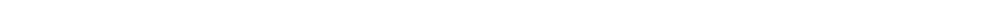<table style="width:1000px; text-align:center;">
<tr style="color:white;">
<td style="background:"></td>
<td style="background:">9.9%</td>
<td style="background:">23.5%</td>
<td style="background:"></td>
<td style="background:"><strong>56.9%</strong></td>
<td style="background:"></td>
<td style="background:"></td>
<td style="background:"></td>
</tr>
<tr>
<td></td>
<td></td>
<td></td>
<td></td>
<td></td>
<td></td>
<td></td>
<td></td>
</tr>
</table>
